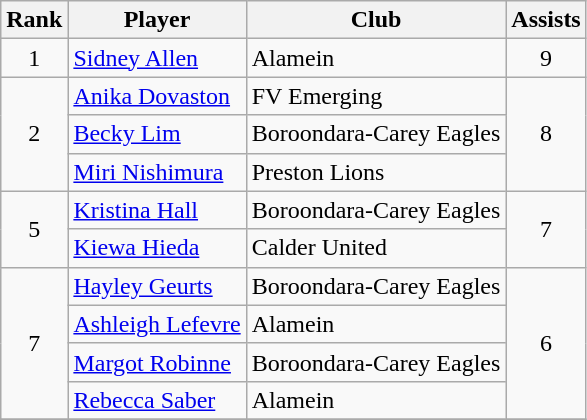<table class="wikitable" style="text-align:center">
<tr>
<th>Rank</th>
<th>Player</th>
<th>Club</th>
<th>Assists</th>
</tr>
<tr>
<td>1</td>
<td align="left"> <a href='#'>Sidney Allen</a></td>
<td align="left">Alamein</td>
<td>9</td>
</tr>
<tr>
<td rowspan="3">2</td>
<td align="left"> <a href='#'>Anika Dovaston</a></td>
<td align="left">FV Emerging</td>
<td rowspan="3">8</td>
</tr>
<tr>
<td align="left"> <a href='#'>Becky Lim</a></td>
<td align="left">Boroondara-Carey Eagles</td>
</tr>
<tr>
<td align="left"> <a href='#'>Miri Nishimura</a></td>
<td align="left">Preston Lions</td>
</tr>
<tr>
<td rowspan="2">5</td>
<td align="left"> <a href='#'>Kristina Hall</a></td>
<td align="left">Boroondara-Carey Eagles</td>
<td rowspan="2">7</td>
</tr>
<tr>
<td align="left"> <a href='#'>Kiewa Hieda</a></td>
<td align="left">Calder United</td>
</tr>
<tr>
<td rowspan="4">7</td>
<td align="left"> <a href='#'>Hayley Geurts</a></td>
<td align="left">Boroondara-Carey Eagles</td>
<td rowspan="4">6</td>
</tr>
<tr>
<td align="left"> <a href='#'>Ashleigh Lefevre</a></td>
<td align="left">Alamein</td>
</tr>
<tr>
<td align="left"> <a href='#'>Margot Robinne</a></td>
<td align="left">Boroondara-Carey Eagles</td>
</tr>
<tr>
<td align="left"> <a href='#'>Rebecca Saber</a></td>
<td align="left">Alamein</td>
</tr>
<tr>
</tr>
</table>
